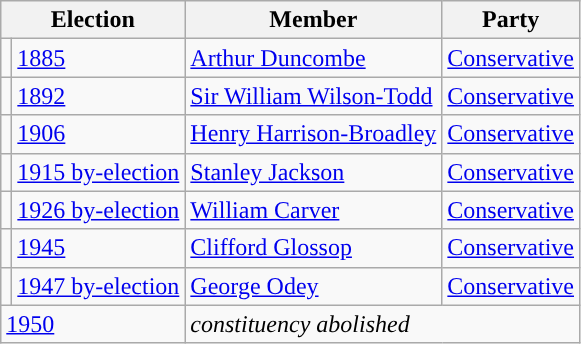<table class="wikitable">
<tr>
<th colspan="2">Election</th>
<th>Member</th>
<th>Party</th>
</tr>
<tr>
<td style="color:inherit;background-color: "></td>
<td><a href='#'>1885</a></td>
<td><a href='#'>Arthur Duncombe</a></td>
<td><a href='#'>Conservative</a></td>
</tr>
<tr>
<td style="color:inherit;background-color: "></td>
<td><a href='#'>1892</a></td>
<td><a href='#'>Sir William Wilson-Todd</a></td>
<td><a href='#'>Conservative</a></td>
</tr>
<tr>
<td style="color:inherit;background-color: "></td>
<td><a href='#'>1906</a></td>
<td><a href='#'>Henry Harrison-Broadley</a></td>
<td><a href='#'>Conservative</a></td>
</tr>
<tr>
<td style="color:inherit;background-color: "></td>
<td><a href='#'>1915 by-election</a></td>
<td><a href='#'>Stanley Jackson</a></td>
<td><a href='#'>Conservative</a></td>
</tr>
<tr>
<td style="color:inherit;background-color: "></td>
<td><a href='#'>1926 by-election</a></td>
<td><a href='#'>William Carver</a></td>
<td><a href='#'>Conservative</a></td>
</tr>
<tr>
<td style="color:inherit;background-color: "></td>
<td><a href='#'>1945</a></td>
<td><a href='#'>Clifford Glossop</a></td>
<td><a href='#'>Conservative</a></td>
</tr>
<tr>
<td style="color:inherit;background-color: "></td>
<td><a href='#'>1947 by-election</a></td>
<td><a href='#'>George Odey</a></td>
<td><a href='#'>Conservative</a></td>
</tr>
<tr>
<td colspan="2"><a href='#'>1950</a></td>
<td colspan="2"><em>constituency abolished</em></td>
</tr>
</table>
